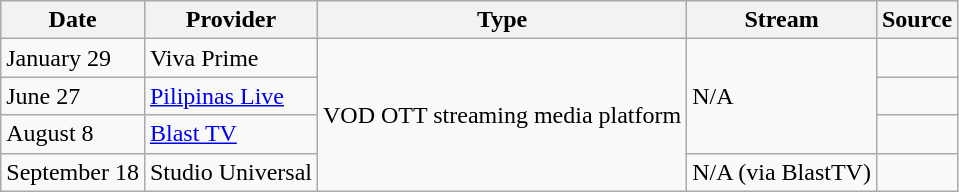<table class="wikitable">
<tr>
<th>Date</th>
<th>Provider</th>
<th>Type</th>
<th>Stream</th>
<th>Source</th>
</tr>
<tr>
<td>January 29</td>
<td>Viva Prime</td>
<td rowspan="4">VOD OTT streaming media platform</td>
<td rowspan="3">N/A</td>
<td></td>
</tr>
<tr>
<td>June 27</td>
<td><a href='#'>Pilipinas Live</a></td>
<td></td>
</tr>
<tr>
<td>August 8</td>
<td><a href='#'>Blast TV</a></td>
<td></td>
</tr>
<tr>
<td>September 18</td>
<td>Studio Universal</td>
<td>N/A (via BlastTV)</td>
<td></td>
</tr>
</table>
